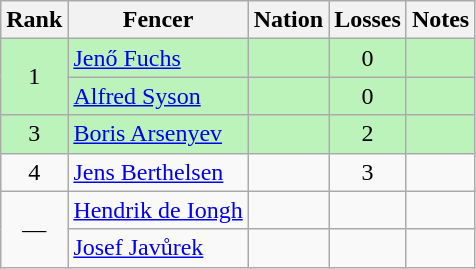<table class="wikitable sortable" style="text-align:center">
<tr>
<th>Rank</th>
<th>Fencer</th>
<th>Nation</th>
<th>Losses</th>
<th>Notes</th>
</tr>
<tr bgcolor=bbf3bb>
<td rowspan=2>1</td>
<td align=left><a href='#'>Jenő Fuchs</a></td>
<td align=left></td>
<td>0</td>
<td></td>
</tr>
<tr bgcolor=bbf3bb>
<td align=left><a href='#'>Alfred Syson</a></td>
<td align=left></td>
<td>0</td>
<td></td>
</tr>
<tr bgcolor=bbf3bb>
<td>3</td>
<td align=left><a href='#'>Boris Arsenyev</a></td>
<td align=left></td>
<td>2</td>
<td></td>
</tr>
<tr>
<td>4</td>
<td align=left><a href='#'>Jens Berthelsen</a></td>
<td align=left></td>
<td>3</td>
<td></td>
</tr>
<tr>
<td rowspan=2 data-sort-value=5>—</td>
<td align=left><a href='#'>Hendrik de Iongh</a></td>
<td align=left></td>
<td></td>
<td></td>
</tr>
<tr>
<td align=left><a href='#'>Josef Javůrek</a></td>
<td align=left></td>
<td></td>
<td></td>
</tr>
</table>
